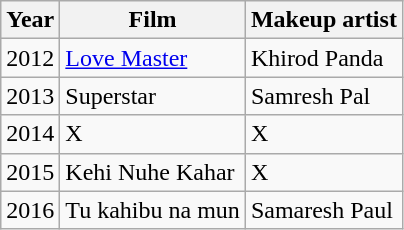<table class="wikitable sortable">
<tr>
<th>Year</th>
<th>Film</th>
<th>Makeup artist</th>
</tr>
<tr>
<td>2012</td>
<td><a href='#'>Love Master</a></td>
<td>Khirod Panda</td>
</tr>
<tr>
<td>2013</td>
<td>Superstar</td>
<td>Samresh Pal</td>
</tr>
<tr>
<td>2014</td>
<td>X</td>
<td>X</td>
</tr>
<tr>
<td>2015</td>
<td>Kehi Nuhe Kahar</td>
<td>X</td>
</tr>
<tr>
<td>2016</td>
<td>Tu kahibu na mun</td>
<td>Samaresh Paul</td>
</tr>
</table>
